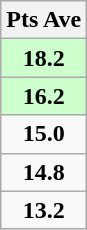<table class="wikitable" style="text-align: center;">
<tr>
<th>Pts Ave</th>
</tr>
<tr>
<td style="background:#ccffcc;"><strong>18.2</strong></td>
</tr>
<tr>
<td style="background:#ccffcc;"><strong>16.2</strong></td>
</tr>
<tr>
<td><strong>15.0</strong></td>
</tr>
<tr>
<td><strong>14.8</strong></td>
</tr>
<tr>
<td><strong>13.2</strong></td>
</tr>
</table>
